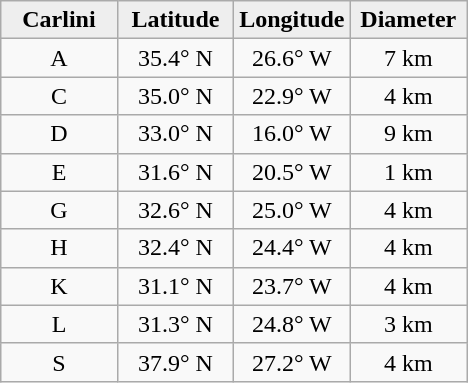<table class="wikitable">
<tr>
<th width="25%" style="background:#eeeeee;">Carlini</th>
<th width="25%" style="background:#eeeeee;">Latitude</th>
<th width="25%" style="background:#eeeeee;">Longitude</th>
<th width="25%" style="background:#eeeeee;">Diameter</th>
</tr>
<tr>
<td align="center">A</td>
<td align="center">35.4° N</td>
<td align="center">26.6° W</td>
<td align="center">7 km</td>
</tr>
<tr>
<td align="center">C</td>
<td align="center">35.0° N</td>
<td align="center">22.9° W</td>
<td align="center">4 km</td>
</tr>
<tr>
<td align="center">D</td>
<td align="center">33.0° N</td>
<td align="center">16.0° W</td>
<td align="center">9 km</td>
</tr>
<tr>
<td align="center">E</td>
<td align="center">31.6° N</td>
<td align="center">20.5° W</td>
<td align="center">1 km</td>
</tr>
<tr>
<td align="center">G</td>
<td align="center">32.6° N</td>
<td align="center">25.0° W</td>
<td align="center">4 km</td>
</tr>
<tr>
<td align="center">H</td>
<td align="center">32.4° N</td>
<td align="center">24.4° W</td>
<td align="center">4 km</td>
</tr>
<tr>
<td align="center">K</td>
<td align="center">31.1° N</td>
<td align="center">23.7° W</td>
<td align="center">4 km</td>
</tr>
<tr>
<td align="center">L</td>
<td align="center">31.3° N</td>
<td align="center">24.8° W</td>
<td align="center">3 km</td>
</tr>
<tr>
<td align="center">S</td>
<td align="center">37.9° N</td>
<td align="center">27.2° W</td>
<td align="center">4 km</td>
</tr>
</table>
